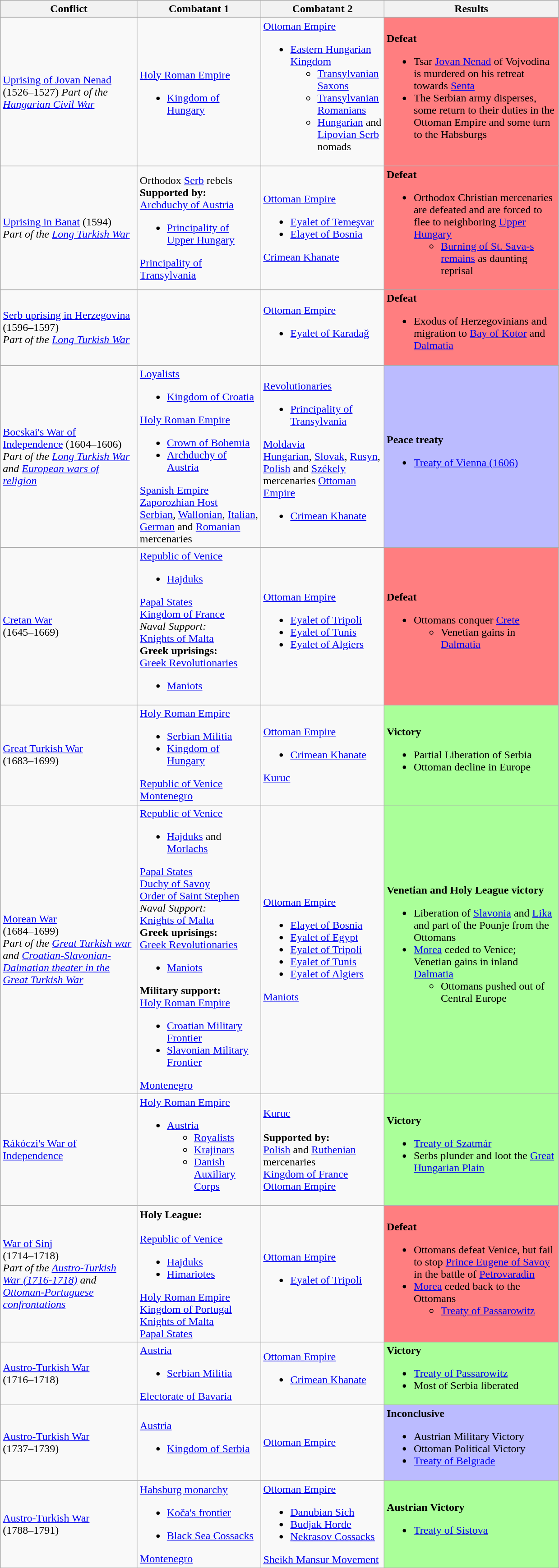<table class="wikitable">
<tr>
<th width="195">Conflict</th>
<th width="175">Combatant 1</th>
<th width="175">Combatant 2</th>
<th width="250">Results</th>
</tr>
<tr>
</tr>
<tr>
<td><a href='#'>Uprising of Jovan Nenad</a> (1526–1527) <em>Part of the <a href='#'>Hungarian Civil War</a></em></td>
<td> <br> <a href='#'>Holy Roman Empire</a><ul><li> <a href='#'>Kingdom of Hungary</a></li></ul></td>
<td> <a href='#'>Ottoman Empire</a><br><ul><li> <a href='#'>Eastern Hungarian Kingdom</a><ul><li> <a href='#'>Transylvanian Saxons</a></li><li> <a href='#'>Transylvanian Romanians</a></li><li>  <a href='#'>Hungarian</a> and <a href='#'>Lipovian Serb</a> nomads</li></ul></li></ul></td>
<td style="background:#ff7e80"><strong>Defeat</strong><br><ul><li>Tsar <a href='#'>Jovan Nenad</a> of Vojvodina is murdered on his retreat towards <a href='#'>Senta</a></li><li>The Serbian army disperses, some return to their duties in the Ottoman Empire and some turn to the Habsburgs</li></ul></td>
</tr>
<tr>
<td><a href='#'>Uprising in Banat</a> (1594)<br><em>Part of the <a href='#'>Long Turkish War</a></em></td>
<td> Orthodox <a href='#'>Serb</a> rebels<br><strong>Supported by:</strong><br> <a href='#'>Archduchy of Austria</a><br><ul><li> <a href='#'>Principality of Upper Hungary</a></li></ul> <a href='#'>Principality of Transylvania</a></td>
<td> <a href='#'>Ottoman Empire</a><br><ul><li> <a href='#'>Eyalet of Temeşvar</a></li><li> <a href='#'>Elayet of Bosnia</a></li></ul> <a href='#'>Crimean Khanate</a></td>
<td style="background:#ff7e80"><strong>Defeat</strong><br><ul><li>Orthodox Christian mercenaries are defeated and are forced to flee to neighboring <a href='#'>Upper Hungary</a><ul><li><a href='#'>Burning of St. Sava-s remains</a> as daunting reprisal</li></ul></li></ul></td>
</tr>
<tr>
<td><a href='#'>Serb uprising in Herzegovina</a> (1596–1597)<br><em>Part of the <a href='#'>Long Turkish War</a></em></td>
<td></td>
<td> <a href='#'>Ottoman Empire</a><br><ul><li> <a href='#'>Eyalet of Karadağ</a></li></ul></td>
<td style="background:#ff7e80"><strong>Defeat</strong><br><ul><li>Exodus of Herzegovinians and migration to <a href='#'>Bay of Kotor</a> and <a href='#'>Dalmatia</a></li></ul></td>
</tr>
<tr>
<td><a href='#'>Bocskai's War of Independence</a> (1604–1606) <em>Part of the <a href='#'>Long Turkish War</a> and <a href='#'>European wars of religion</a></em></td>
<td> <a href='#'>Loyalists</a><br><ul><li> <a href='#'>Kingdom of Croatia</a></li></ul> <a href='#'>Holy Roman Empire</a><ul><li> <a href='#'>Crown of Bohemia</a></li><li> <a href='#'>Archduchy of Austria</a></li></ul> <a href='#'>Spanish Empire</a><br> <a href='#'>Zaporozhian Host</a><br>     <a href='#'>Serbian</a>, <a href='#'>Wallonian</a>, <a href='#'>Italian</a>, <a href='#'>German</a> and <a href='#'>Romanian</a> mercenaries</td>
<td> <a href='#'>Revolutionaries</a><br><ul><li> <a href='#'>Principality of Transylvania</a></li></ul> <a href='#'>Moldavia</a><br>     <a href='#'>Hungarian</a>, <a href='#'>Slovak</a>, <a href='#'>Rusyn</a>, <a href='#'>Polish</a> and <a href='#'>Székely</a> mercenaries <a href='#'>Ottoman Empire</a><ul><li> <a href='#'>Crimean Khanate</a></li></ul></td>
<td style="background:#BBF"><strong>Peace treaty</strong><br><ul><li><a href='#'>Treaty of Vienna (1606)</a></li></ul></td>
</tr>
<tr>
<td><a href='#'>Cretan War</a><br>(1645–1669)</td>
<td>  <a href='#'>Republic of Venice</a><br><ul><li> <a href='#'>Hajduks</a></li></ul> <a href='#'>Papal States</a><br> <a href='#'>Kingdom of France</a><br>
<em>Naval Support:</em><br>
 <a href='#'>Knights of Malta</a><br>
<strong>Greek uprisings:</strong><br>
 <a href='#'>Greek Revolutionaries</a><ul><li> <a href='#'>Maniots</a></li></ul></td>
<td> <a href='#'>Ottoman Empire</a><br><ul><li> <a href='#'>Eyalet of Tripoli</a></li><li> <a href='#'>Eyalet of Tunis</a></li><li> <a href='#'>Eyalet of Algiers</a></li></ul></td>
<td style="background:#ff7e80"><strong>Defeat</strong><br><ul><li>Ottomans conquer <a href='#'>Crete</a><ul><li>Venetian gains in <a href='#'>Dalmatia</a></li></ul></li></ul></td>
</tr>
<tr>
<td><a href='#'>Great Turkish War</a><br>(1683–1699)</td>
<td> <a href='#'>Holy Roman Empire</a><br><ul><li> <a href='#'>Serbian Militia</a></li><li> <a href='#'>Kingdom of Hungary</a></li></ul> <a href='#'>Republic of Venice</a><br> <a href='#'>Montenegro</a><br></td>
<td> <a href='#'>Ottoman Empire</a><br><ul><li> <a href='#'>Crimean Khanate</a></li></ul> <a href='#'>Kuruc</a></td>
<td style="background:#AF9"><strong>Victory</strong><br><ul><li>Partial Liberation of Serbia</li><li>Ottoman decline in Europe</li></ul></td>
</tr>
<tr>
<td><a href='#'>Morean War</a><br>(1684–1699)<br><em>Part of the <a href='#'>Great Turkish war</a> and <a href='#'>Croatian-Slavonian-Dalmatian theater in the Great Turkish War</a></em></td>
<td>  <a href='#'>Republic of Venice</a><br><ul><li>   <a href='#'>Hajduks</a> and <a href='#'>Morlachs</a></li></ul> <a href='#'>Papal States</a><br> <a href='#'>Duchy of Savoy</a><br> <a href='#'>Order of Saint Stephen</a><br>
<em>Naval Support:</em><br>
 <a href='#'>Knights of Malta</a><br>
<strong>Greek uprisings:</strong><br>
 <a href='#'>Greek Revolutionaries</a><ul><li> <a href='#'>Maniots</a></li></ul><strong>Military support:</strong><br>
 <a href='#'>Holy Roman Empire</a><ul><li> <a href='#'>Croatian Military Frontier</a></li><li> <a href='#'>Slavonian Military Frontier</a></li></ul> <a href='#'>Montenegro</a></td>
<td> <a href='#'>Ottoman Empire</a><br><ul><li> <a href='#'>Elayet of Bosnia</a></li><li> <a href='#'>Eyalet of Egypt</a></li><li> <a href='#'>Eyalet of Tripoli</a></li><li> <a href='#'>Eyalet of Tunis</a></li><li> <a href='#'>Eyalet of Algiers</a></li></ul> <a href='#'>Maniots</a></td>
<td style="background:#AF9"><strong>Venetian and Holy League victory</strong><br><ul><li>Liberation of <a href='#'>Slavonia</a> and <a href='#'>Lika</a> and part of the Pounje from the Ottomans</li><li><a href='#'>Morea</a> ceded to Venice; Venetian gains in inland <a href='#'>Dalmatia</a><ul><li>Ottomans pushed out of Central Europe</li></ul></li></ul></td>
</tr>
<tr>
<td><a href='#'>Rákóczi's War of Independence</a></td>
<td> <a href='#'>Holy Roman Empire</a><br><ul><li> <a href='#'>Austria</a><ul><li> <a href='#'>Royalists</a></li><li> <a href='#'>Krajinars</a></li><li> <a href='#'>Danish Auxiliary Corps</a></li></ul></li></ul></td>
<td> <a href='#'>Kuruc</a><br><br><strong>Supported by:</strong><br>
 <a href='#'>Polish</a> and <a href='#'>Ruthenian</a> mercenaries<br> <a href='#'>Kingdom of France</a><br> <a href='#'>Ottoman Empire</a></td>
<td style="background:#AF9"><strong>Victory</strong><br><ul><li><a href='#'>Treaty of Szatmár</a></li><li>Serbs plunder and loot the <a href='#'>Great Hungarian Plain</a></li></ul></td>
</tr>
<tr>
<td><a href='#'>War of Sinj</a><br>(1714–1718)<br><em>Part of the <a href='#'>Austro-Turkish War (1716-1718)</a> and <a href='#'>Ottoman-Portuguese confrontations</a></em></td>
<td><strong>Holy League:</strong><br><br>  <a href='#'>Republic of Venice</a><ul><li> <a href='#'>Hajduks</a></li><li> <a href='#'>Himariotes</a></li></ul> <a href='#'>Holy Roman Empire</a><br> <a href='#'>Kingdom of Portugal</a><br> <a href='#'>Knights of Malta</a><br> <a href='#'>Papal States</a></td>
<td> <a href='#'>Ottoman Empire</a><br><ul><li> <a href='#'>Eyalet of Tripoli</a></li></ul></td>
<td style="background:#ff7e80"><strong>Defeat</strong><br><ul><li>Ottomans defeat Venice, but fail to stop <a href='#'>Prince Eugene of Savoy</a> in the battle of <a href='#'>Petrovaradin</a></li><li><a href='#'>Morea</a> ceded back to the Ottomans<ul><li><a href='#'>Treaty of Passarowitz</a></li></ul></li></ul></td>
</tr>
<tr>
<td><a href='#'>Austro-Turkish War</a><br>(1716–1718)</td>
<td> <a href='#'>Austria</a><br><ul><li> <a href='#'>Serbian Militia</a></li></ul> <a href='#'>Electorate of Bavaria</a></td>
<td> <a href='#'>Ottoman Empire</a><br><ul><li> <a href='#'>Crimean Khanate</a></li></ul></td>
<td style="background:#AF9"><strong>Victory</strong><br><ul><li><a href='#'>Treaty of Passarowitz</a></li><li>Most of Serbia liberated</li></ul></td>
</tr>
<tr>
<td><a href='#'>Austro-Turkish War</a><br>(1737–1739)</td>
<td> <a href='#'>Austria</a><br><ul><li> <a href='#'>Kingdom of Serbia</a></li></ul></td>
<td> <a href='#'>Ottoman Empire</a></td>
<td style="background:#BBF"><strong>Inconclusive</strong><br><ul><li>Austrian Military Victory</li><li>Ottoman Political Victory</li><li><a href='#'>Treaty of Belgrade</a></li></ul></td>
</tr>
<tr>
<td><a href='#'>Austro-Turkish War</a><br>(1788–1791)</td>
<td> <a href='#'>Habsburg monarchy</a><br><ul><li> <a href='#'>Koča's frontier</a></li></ul><ul><li> <a href='#'>Black Sea Cossacks</a></li></ul> <a href='#'>Montenegro</a></td>
<td> <a href='#'>Ottoman Empire</a><br><ul><li> <a href='#'>Danubian Sich</a></li><li> <a href='#'>Budjak Horde</a></li><li><a href='#'>Nekrasov Cossacks</a></li></ul> <a href='#'>Sheikh Mansur Movement</a></td>
<td style="background:#AF9"><strong>Austrian Victory</strong><br><ul><li><a href='#'>Treaty of Sistova</a></li></ul></td>
</tr>
</table>
